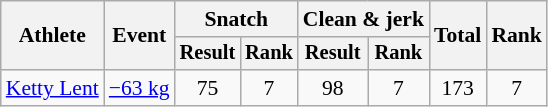<table class="wikitable" style="font-size:90%">
<tr>
<th rowspan="2">Athlete</th>
<th rowspan="2">Event</th>
<th colspan="2">Snatch</th>
<th colspan="2">Clean & jerk</th>
<th rowspan="2">Total</th>
<th rowspan="2">Rank</th>
</tr>
<tr style="font-size:95%">
<th>Result</th>
<th>Rank</th>
<th>Result</th>
<th>Rank</th>
</tr>
<tr align=center>
<td align=left><a href='#'>Ketty Lent</a></td>
<td align=left><a href='#'>−63 kg</a></td>
<td>75</td>
<td>7</td>
<td>98</td>
<td>7</td>
<td>173</td>
<td>7</td>
</tr>
</table>
